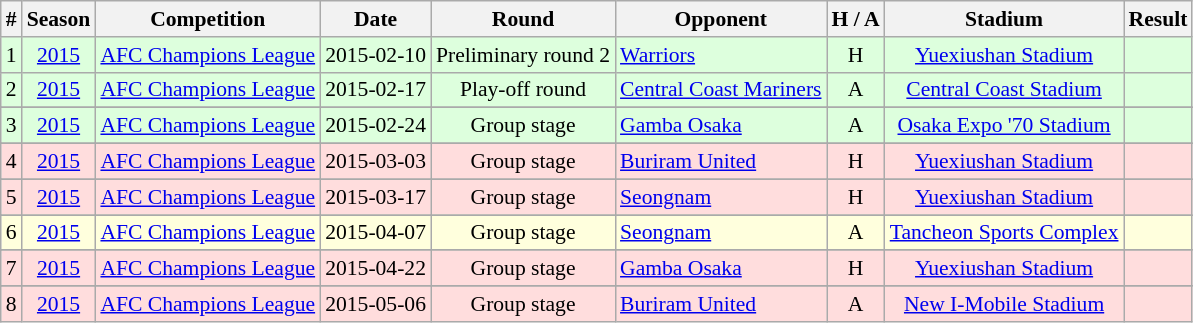<table class="wikitable" style="text-align:center; font-size:90%;">
<tr>
<th>#</th>
<th>Season</th>
<th>Competition</th>
<th>Date</th>
<th>Round</th>
<th>Opponent</th>
<th>H / A</th>
<th>Stadium</th>
<th>Result</th>
</tr>
<tr bgcolor="#ddffdd">
<td>1</td>
<td><a href='#'>2015</a></td>
<td><a href='#'>AFC Champions League</a></td>
<td>2015-02-10</td>
<td>Preliminary round 2</td>
<td align=left> <a href='#'>Warriors</a></td>
<td>H</td>
<td><a href='#'>Yuexiushan Stadium</a></td>
<td></td>
</tr>
<tr bgcolor="#ddffdd">
<td>2</td>
<td><a href='#'>2015</a></td>
<td><a href='#'>AFC Champions League</a></td>
<td>2015-02-17</td>
<td>Play-off round</td>
<td align=left> <a href='#'>Central Coast Mariners</a></td>
<td>A</td>
<td><a href='#'>Central Coast Stadium</a></td>
<td></td>
</tr>
<tr>
</tr>
<tr bgcolor="#ddffdd">
<td>3</td>
<td><a href='#'>2015</a></td>
<td><a href='#'>AFC Champions League</a></td>
<td>2015-02-24</td>
<td>Group stage</td>
<td align=left> <a href='#'>Gamba Osaka</a></td>
<td>A</td>
<td><a href='#'>Osaka Expo '70 Stadium</a></td>
<td></td>
</tr>
<tr>
</tr>
<tr bgcolor="#ffdddd">
<td>4</td>
<td><a href='#'>2015</a></td>
<td><a href='#'>AFC Champions League</a></td>
<td>2015-03-03</td>
<td>Group stage</td>
<td align=left> <a href='#'>Buriram United</a></td>
<td>H</td>
<td><a href='#'>Yuexiushan Stadium</a></td>
<td></td>
</tr>
<tr>
</tr>
<tr bgcolor="#ffdddd">
<td>5</td>
<td><a href='#'>2015</a></td>
<td><a href='#'>AFC Champions League</a></td>
<td>2015-03-17</td>
<td>Group stage</td>
<td align=left> <a href='#'>Seongnam</a></td>
<td>H</td>
<td><a href='#'>Yuexiushan Stadium</a></td>
<td></td>
</tr>
<tr>
</tr>
<tr bgcolor="#ffffdd">
<td>6</td>
<td><a href='#'>2015</a></td>
<td><a href='#'>AFC Champions League</a></td>
<td>2015-04-07</td>
<td>Group stage</td>
<td align=left> <a href='#'>Seongnam</a></td>
<td>A</td>
<td><a href='#'>Tancheon Sports Complex</a></td>
<td></td>
</tr>
<tr>
</tr>
<tr bgcolor="#ffdddd">
<td>7</td>
<td><a href='#'>2015</a></td>
<td><a href='#'>AFC Champions League</a></td>
<td>2015-04-22</td>
<td>Group stage</td>
<td align=left> <a href='#'>Gamba Osaka</a></td>
<td>H</td>
<td><a href='#'>Yuexiushan Stadium</a></td>
<td></td>
</tr>
<tr>
</tr>
<tr bgcolor="#ffdddd">
<td>8</td>
<td><a href='#'>2015</a></td>
<td><a href='#'>AFC Champions League</a></td>
<td>2015-05-06</td>
<td>Group stage</td>
<td align=left> <a href='#'>Buriram United</a></td>
<td>A</td>
<td><a href='#'>New I-Mobile Stadium</a></td>
<td></td>
</tr>
</table>
